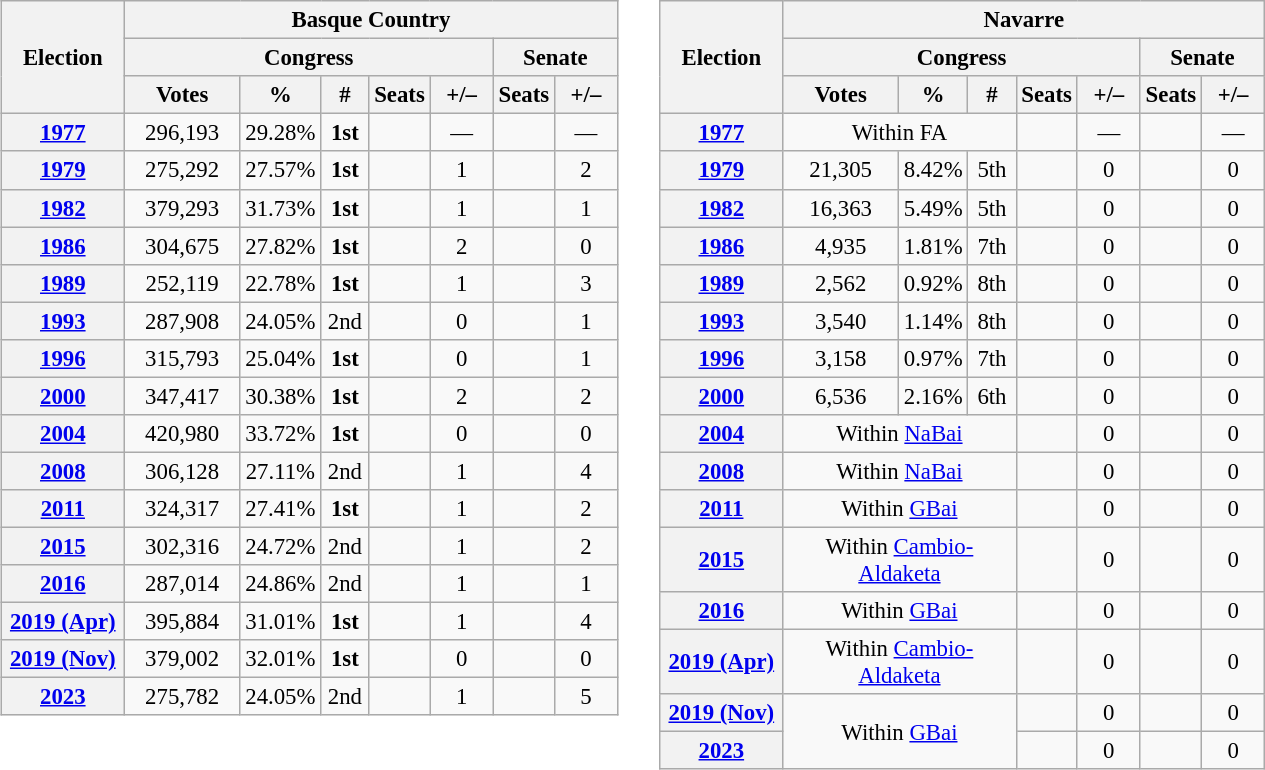<table>
<tr>
<td style="vertical-align:top"><br><table class="wikitable" style="font-size:95%; text-align:center;">
<tr>
<th rowspan="3" width="75">Election</th>
<th colspan="7">Basque Country</th>
</tr>
<tr>
<th colspan="5">Congress</th>
<th colspan="2">Senate</th>
</tr>
<tr>
<th width="70">Votes</th>
<th width="35">%</th>
<th width="25">#</th>
<th>Seats</th>
<th width="35">+/–</th>
<th>Seats</th>
<th width="35">+/–</th>
</tr>
<tr>
<th><a href='#'>1977</a></th>
<td>296,193</td>
<td>29.28%</td>
<td><strong>1st</strong></td>
<td></td>
<td>—</td>
<td></td>
<td>—</td>
</tr>
<tr>
<th><a href='#'>1979</a></th>
<td>275,292</td>
<td>27.57%</td>
<td><strong>1st</strong></td>
<td></td>
<td>1</td>
<td></td>
<td>2</td>
</tr>
<tr>
<th><a href='#'>1982</a></th>
<td>379,293</td>
<td>31.73%</td>
<td><strong>1st</strong></td>
<td></td>
<td>1</td>
<td></td>
<td>1</td>
</tr>
<tr>
<th><a href='#'>1986</a></th>
<td>304,675</td>
<td>27.82%</td>
<td><strong>1st</strong></td>
<td></td>
<td>2</td>
<td></td>
<td>0</td>
</tr>
<tr>
<th><a href='#'>1989</a></th>
<td>252,119</td>
<td>22.78%</td>
<td><strong>1st</strong></td>
<td></td>
<td>1</td>
<td></td>
<td>3</td>
</tr>
<tr>
<th><a href='#'>1993</a></th>
<td>287,908</td>
<td>24.05%</td>
<td>2nd</td>
<td></td>
<td>0</td>
<td></td>
<td>1</td>
</tr>
<tr>
<th><a href='#'>1996</a></th>
<td>315,793</td>
<td>25.04%</td>
<td><strong>1st</strong></td>
<td></td>
<td>0</td>
<td></td>
<td>1</td>
</tr>
<tr>
<th><a href='#'>2000</a></th>
<td>347,417</td>
<td>30.38%</td>
<td><strong>1st</strong></td>
<td></td>
<td>2</td>
<td></td>
<td>2</td>
</tr>
<tr>
<th><a href='#'>2004</a></th>
<td>420,980</td>
<td>33.72%</td>
<td><strong>1st</strong></td>
<td></td>
<td>0</td>
<td></td>
<td>0</td>
</tr>
<tr>
<th><a href='#'>2008</a></th>
<td>306,128</td>
<td>27.11%</td>
<td>2nd</td>
<td></td>
<td>1</td>
<td></td>
<td>4</td>
</tr>
<tr>
<th><a href='#'>2011</a></th>
<td>324,317</td>
<td>27.41%</td>
<td><strong>1st</strong></td>
<td></td>
<td>1</td>
<td></td>
<td>2</td>
</tr>
<tr>
<th><a href='#'>2015</a></th>
<td>302,316</td>
<td>24.72%</td>
<td>2nd</td>
<td></td>
<td>1</td>
<td></td>
<td>2</td>
</tr>
<tr>
<th><a href='#'>2016</a></th>
<td>287,014</td>
<td>24.86%</td>
<td>2nd</td>
<td></td>
<td>1</td>
<td></td>
<td>1</td>
</tr>
<tr>
<th><a href='#'>2019 (Apr)</a></th>
<td>395,884</td>
<td>31.01%</td>
<td><strong>1st</strong></td>
<td></td>
<td>1</td>
<td></td>
<td>4</td>
</tr>
<tr>
<th><a href='#'>2019 (Nov)</a></th>
<td>379,002</td>
<td>32.01%</td>
<td><strong>1st</strong></td>
<td></td>
<td>0</td>
<td></td>
<td>0</td>
</tr>
<tr>
<th><a href='#'>2023</a></th>
<td>275,782</td>
<td>24.05%</td>
<td>2nd</td>
<td></td>
<td>1</td>
<td></td>
<td>5</td>
</tr>
</table>
</td>
<td colwidth="1em"> </td>
<td style="vertical-align:top"><br><table class="wikitable" style="font-size:95%; text-align:center;">
<tr>
<th rowspan="3" width="75">Election</th>
<th colspan="7">Navarre</th>
</tr>
<tr>
<th colspan="5">Congress</th>
<th colspan="2">Senate</th>
</tr>
<tr>
<th width="70">Votes</th>
<th width="35">%</th>
<th width="25">#</th>
<th>Seats</th>
<th width="35">+/–</th>
<th>Seats</th>
<th width="35">+/–</th>
</tr>
<tr>
<th><a href='#'>1977</a></th>
<td colspan="3">Within FA</td>
<td></td>
<td>—</td>
<td></td>
<td>—</td>
</tr>
<tr>
<th><a href='#'>1979</a></th>
<td>21,305</td>
<td>8.42%</td>
<td>5th</td>
<td></td>
<td>0</td>
<td></td>
<td>0</td>
</tr>
<tr>
<th><a href='#'>1982</a></th>
<td>16,363</td>
<td>5.49%</td>
<td>5th</td>
<td></td>
<td>0</td>
<td></td>
<td>0</td>
</tr>
<tr>
<th><a href='#'>1986</a></th>
<td>4,935</td>
<td>1.81%</td>
<td>7th</td>
<td></td>
<td>0</td>
<td></td>
<td>0</td>
</tr>
<tr>
<th><a href='#'>1989</a></th>
<td>2,562</td>
<td>0.92%</td>
<td>8th</td>
<td></td>
<td>0</td>
<td></td>
<td>0</td>
</tr>
<tr>
<th><a href='#'>1993</a></th>
<td>3,540</td>
<td>1.14%</td>
<td>8th</td>
<td></td>
<td>0</td>
<td></td>
<td>0</td>
</tr>
<tr>
<th><a href='#'>1996</a></th>
<td>3,158</td>
<td>0.97%</td>
<td>7th</td>
<td></td>
<td>0</td>
<td></td>
<td>0</td>
</tr>
<tr>
<th><a href='#'>2000</a></th>
<td>6,536</td>
<td>2.16%</td>
<td>6th</td>
<td></td>
<td>0</td>
<td></td>
<td>0</td>
</tr>
<tr>
<th><a href='#'>2004</a></th>
<td colspan="3">Within <a href='#'>NaBai</a></td>
<td></td>
<td>0</td>
<td></td>
<td>0</td>
</tr>
<tr>
<th><a href='#'>2008</a></th>
<td colspan="3">Within <a href='#'>NaBai</a></td>
<td></td>
<td>0</td>
<td></td>
<td>0</td>
</tr>
<tr>
<th><a href='#'>2011</a></th>
<td colspan="3">Within <a href='#'>GBai</a></td>
<td></td>
<td>0</td>
<td></td>
<td>0</td>
</tr>
<tr>
<th><a href='#'>2015</a></th>
<td colspan="3">Within <a href='#'>Cambio-Aldaketa</a></td>
<td></td>
<td>0</td>
<td></td>
<td>0</td>
</tr>
<tr>
<th><a href='#'>2016</a></th>
<td colspan="3">Within <a href='#'>GBai</a></td>
<td></td>
<td>0</td>
<td></td>
<td>0</td>
</tr>
<tr>
<th><a href='#'>2019 (Apr)</a></th>
<td colspan="3">Within <a href='#'>Cambio-Aldaketa</a></td>
<td></td>
<td>0</td>
<td></td>
<td>0</td>
</tr>
<tr>
<th><a href='#'>2019 (Nov)</a></th>
<td colspan="3" rowspan="2">Within <a href='#'>GBai</a></td>
<td></td>
<td>0</td>
<td></td>
<td>0</td>
</tr>
<tr>
<th><a href='#'>2023</a></th>
<td></td>
<td>0</td>
<td></td>
<td>0</td>
</tr>
</table>
</td>
</tr>
</table>
